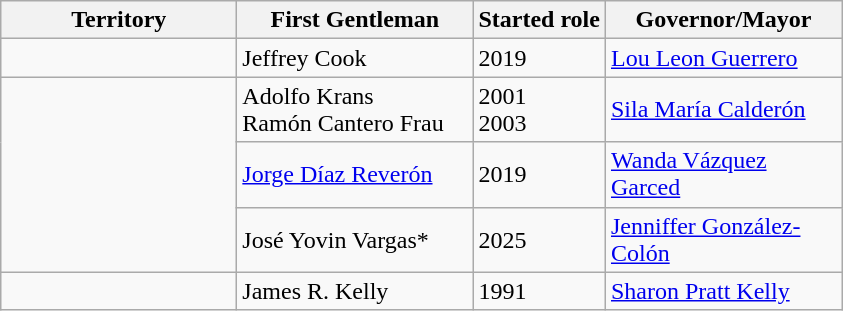<table class="sortable wikitable">
<tr>
<th width="150px">Territory</th>
<th width="150px">First Gentleman</th>
<th>Started role</th>
<th width="150px">Governor/Mayor</th>
</tr>
<tr>
<td></td>
<td>Jeffrey Cook</td>
<td>2019</td>
<td><a href='#'>Lou Leon Guerrero</a></td>
</tr>
<tr>
<td rowspan=3></td>
<td>Adolfo Krans<br>Ramón Cantero Frau</td>
<td>2001<br>2003</td>
<td><a href='#'>Sila María Calderón</a></td>
</tr>
<tr>
<td><a href='#'>Jorge Díaz Reverón</a></td>
<td>2019</td>
<td><a href='#'>Wanda Vázquez Garced</a></td>
</tr>
<tr>
<td>José Yovin Vargas*</td>
<td>2025</td>
<td><a href='#'>Jenniffer González-Colón</a></td>
</tr>
<tr>
<td></td>
<td>James R. Kelly</td>
<td>1991</td>
<td><a href='#'>Sharon Pratt Kelly</a></td>
</tr>
</table>
